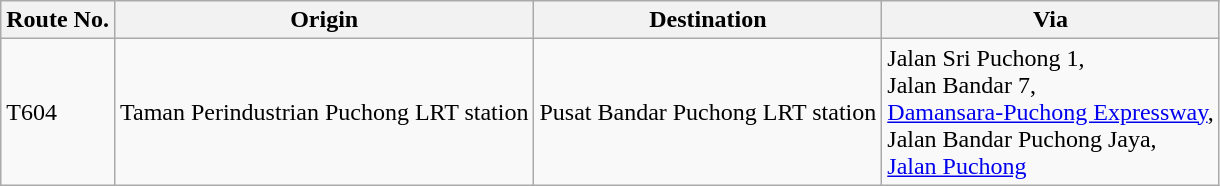<table class="wikitable">
<tr>
<th>Route No.</th>
<th>Origin</th>
<th>Destination</th>
<th>Via</th>
</tr>
<tr>
<td>T604</td>
<td> Taman Perindustrian Puchong LRT station</td>
<td> Pusat Bandar Puchong LRT station</td>
<td>Jalan Sri Puchong 1,<br>Jalan Bandar 7,<br><a href='#'>Damansara-Puchong Expressway</a>,<br>Jalan Bandar Puchong Jaya,<br><a href='#'>Jalan Puchong</a></td>
</tr>
</table>
